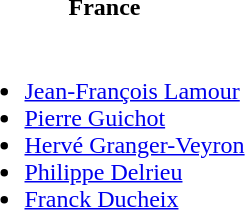<table>
<tr>
<th>France</th>
</tr>
<tr>
<td><br><ul><li><a href='#'>Jean-François Lamour</a></li><li><a href='#'>Pierre Guichot</a></li><li><a href='#'>Hervé Granger-Veyron</a></li><li><a href='#'>Philippe Delrieu</a></li><li><a href='#'>Franck Ducheix</a></li></ul></td>
</tr>
</table>
